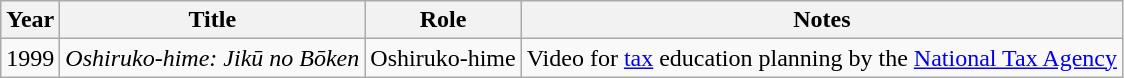<table class="wikitable">
<tr>
<th>Year</th>
<th>Title</th>
<th>Role</th>
<th>Notes</th>
</tr>
<tr>
<td>1999</td>
<td><em>Oshiruko-hime: Jikū no Bōken</em></td>
<td>Oshiruko-hime</td>
<td>Video for <a href='#'>tax</a> education planning by the <a href='#'>National Tax Agency</a></td>
</tr>
</table>
